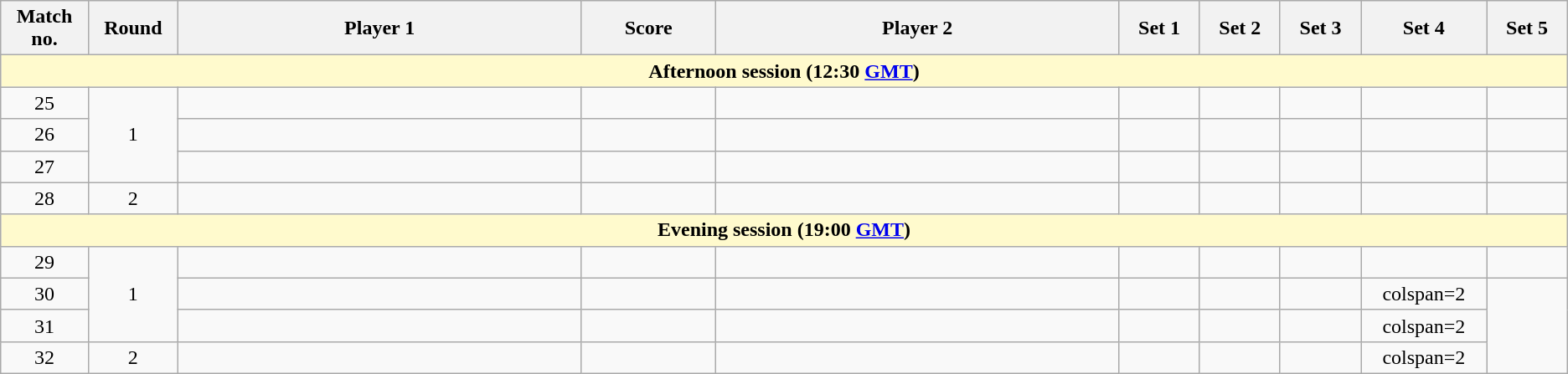<table class="wikitable">
<tr>
<th width="2%">Match no.</th>
<th width="2%">Round</th>
<th width="15%">Player 1</th>
<th width="5%">Score</th>
<th width="15%">Player 2</th>
<th width="3%">Set 1</th>
<th width="3%">Set 2</th>
<th width="3%">Set 3</th>
<th width="3%">Set 4</th>
<th width="3%">Set 5</th>
</tr>
<tr>
<td colspan="10" style="text-align:center; background-color:#FFFACD"><strong>Afternoon session (12:30 <a href='#'>GMT</a>)</strong></td>
</tr>
<tr style=text-align:center;">
<td>25</td>
<td rowspan=3>1</td>
<td></td>
<td></td>
<td></td>
<td></td>
<td></td>
<td></td>
<td></td>
<td></td>
</tr>
<tr style=text-align:center;">
<td>26</td>
<td></td>
<td></td>
<td></td>
<td></td>
<td></td>
<td></td>
<td></td>
<td></td>
</tr>
<tr style=text-align:center;">
<td>27</td>
<td></td>
<td></td>
<td></td>
<td></td>
<td></td>
<td></td>
<td></td>
<td></td>
</tr>
<tr style=text-align:center;">
<td>28</td>
<td>2</td>
<td></td>
<td></td>
<td></td>
<td></td>
<td></td>
<td></td>
<td></td>
<td></td>
</tr>
<tr>
<td colspan="10" style="text-align:center; background-color:#FFFACD"><strong>Evening session (19:00 <a href='#'>GMT</a>)</strong></td>
</tr>
<tr style=text-align:center;">
<td>29</td>
<td rowspan=3>1</td>
<td></td>
<td></td>
<td></td>
<td></td>
<td></td>
<td></td>
<td></td>
<td></td>
</tr>
<tr style=text-align:center;">
<td>30</td>
<td></td>
<td></td>
<td></td>
<td></td>
<td></td>
<td></td>
<td>colspan=2</td>
</tr>
<tr style=text-align:center;">
<td>31</td>
<td></td>
<td></td>
<td></td>
<td></td>
<td></td>
<td></td>
<td>colspan=2</td>
</tr>
<tr style=text-align:center;">
<td>32</td>
<td>2</td>
<td></td>
<td></td>
<td></td>
<td></td>
<td></td>
<td></td>
<td>colspan=2</td>
</tr>
</table>
